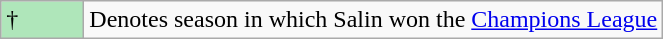<table class="wikitable">
<tr>
<td style="background:#AFE6BA; width:3em;">†</td>
<td>Denotes season in which Salin won the <a href='#'>Champions League</a></td>
</tr>
</table>
